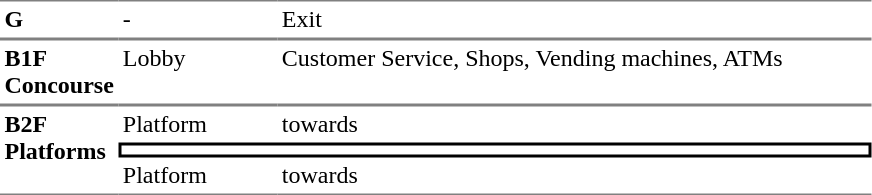<table border=0 cellspacing=0 cellpadding=3>
<tr>
<td style="border-top:solid 1px gray;border-bottom:solid 1px gray" width=50 valign=top><strong>G</strong></td>
<td style="border-top:solid 1px gray;border-bottom:solid 1px gray;" width=100 valign=top>-</td>
<td style="border-top:solid 1px gray;border-bottom:solid 1px gray;" width=390 valign=top>Exit</td>
</tr>
<tr>
<td style="border-bottom:solid 1px gray; border-top:solid 1px gray;" valign=top width=50><strong>B1F<br>Concourse</strong></td>
<td style="border-bottom:solid 1px gray; border-top:solid 1px gray;" valign=top width=100>Lobby</td>
<td style="border-bottom:solid 1px gray; border-top:solid 1px gray;" valign=top width=390>Customer Service, Shops, Vending machines, ATMs</td>
</tr>
<tr>
<td style="border-top:solid 1px gray;border-bottom:solid 1px gray" rowspan=3 valign=top><strong>B2F<br>Platforms</strong></td>
<td style="border-top:solid 1px gray" valign=top>Platform</td>
<td style="border-top:solid 1px gray" valign=top>  towards  </td>
</tr>
<tr>
<td style="border-right:solid 2px black;border-left:solid 2px black;border-top:solid 2px black;border-bottom:solid 2px black;text-align:center;" colspan=2></td>
</tr>
<tr>
<td style="border-bottom:solid 1px gray" valign=top>Platform</td>
<td style="border-bottom:solid 1px gray" valign=top>  towards   </td>
</tr>
</table>
